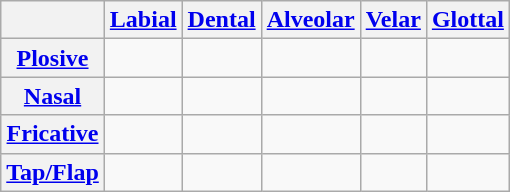<table class="wikitable" style="text-align:center;">
<tr>
<th></th>
<th><a href='#'>Labial</a></th>
<th><a href='#'>Dental</a></th>
<th><a href='#'>Alveolar</a></th>
<th><a href='#'>Velar</a></th>
<th><a href='#'>Glottal</a></th>
</tr>
<tr>
<th><a href='#'>Plosive</a></th>
<td></td>
<td></td>
<td></td>
<td></td>
<td></td>
</tr>
<tr>
<th><a href='#'>Nasal</a></th>
<td></td>
<td></td>
<td></td>
<td></td>
<td></td>
</tr>
<tr>
<th><a href='#'>Fricative</a></th>
<td></td>
<td></td>
<td></td>
<td></td>
<td></td>
</tr>
<tr>
<th><a href='#'>Tap/Flap</a></th>
<td></td>
<td></td>
<td></td>
<td></td>
<td></td>
</tr>
</table>
